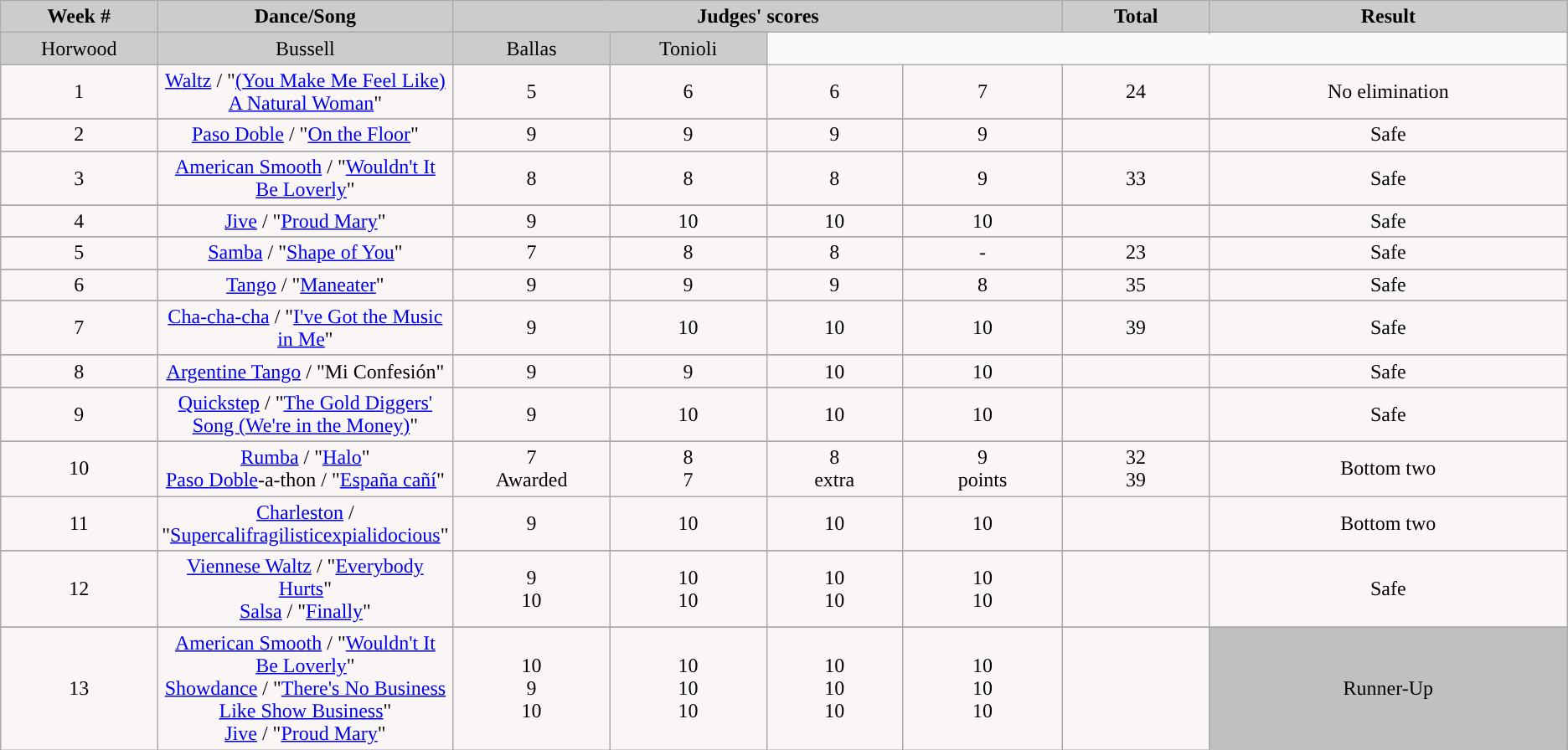<table class="wikitable collapsible collapsed">
<tr>
<td rowspan="2" style="background:#CCCCCC;" align="Center"><strong>Week #</strong></td>
<td rowspan="2" style="background:#CCCCCC;" align="Center"><strong>Dance/Song</strong></td>
<td colspan="4" style="background:#CCCCCC;" align="Center"><strong>Judges' scores</strong></td>
<td rowspan="2" style="background:#CCCCCC;" align="Center"><strong>Total</strong></td>
<td rowspan="2" style="background:#CCCCCC;" align="Center"><strong>Result</strong></td>
</tr>
<tr>
</tr>
<tr>
<td style="background:#CCCCCC;" width="10%" align="center">Horwood</td>
<td style="background:#CCCCCC;" width="10%" align="center">Bussell</td>
<td style="background:#CCCCCC;" width="10%" align="center">Ballas</td>
<td style="background:#CCCCCC;" width="10%" align="center">Tonioli</td>
</tr>
<tr>
</tr>
<tr>
<td style="text-align:center; background:#faf6f6;">1</td>
<td style="text-align:center; background:#faf6f6;"><a href='#'>Waltz</a> / "<a href='#'>(You Make Me Feel Like) A Natural Woman</a>"</td>
<td style="text-align:center; background:#faf6f6;">5</td>
<td style="text-align:center; background:#faf6f6;">6</td>
<td style="text-align:center; background:#faf6f6;">6</td>
<td style="text-align:center; background:#faf6f6;">7</td>
<td style="text-align:center; background:#faf6f6;">24</td>
<td style="text-align:center; background:#faf6f6;">No elimination</td>
</tr>
<tr>
</tr>
<tr>
<td style="text-align:center; background:#faf6f6;">2</td>
<td style="text-align:center; background:#faf6f6;"><a href='#'>Paso Doble</a> / "<a href='#'>On the Floor</a>"</td>
<td style="text-align:center; background:#faf6f6;">9</td>
<td style="text-align:center; background:#faf6f6;">9</td>
<td style="text-align:center; background:#faf6f6;">9</td>
<td style="text-align:center; background:#faf6f6;">9</td>
<td style="text-align:center; background:#faf6f6;"></td>
<td style="text-align:center; background:#faf6f6;">Safe</td>
</tr>
<tr>
</tr>
<tr>
<td style="text-align:center; background:#faf6f6;">3</td>
<td style="text-align:center; background:#faf6f6;"><a href='#'>American Smooth</a> / "<a href='#'>Wouldn't It Be Loverly</a>"</td>
<td style="text-align:center; background:#faf6f6;">8</td>
<td style="text-align:center; background:#faf6f6;">8</td>
<td style="text-align:center; background:#faf6f6;">8</td>
<td style="text-align:center; background:#faf6f6;">9</td>
<td style="text-align:center; background:#faf6f6;">33</td>
<td style="text-align:center; background:#faf6f6;">Safe</td>
</tr>
<tr>
</tr>
<tr>
<td style="text-align:center; background:#faf6f6">4</td>
<td style="text-align:center; background:#faf6f6"><a href='#'>Jive</a> / "<a href='#'>Proud Mary</a>"</td>
<td style="text-align:center; background:#faf6f6">9</td>
<td style="text-align:center; background:#faf6f6">10</td>
<td style="text-align:center; background:#faf6f6">10</td>
<td style="text-align:center; background:#faf6f6">10</td>
<td style="text-align:center; background:#faf6f6"></td>
<td style="text-align:center; background:#faf6f6">Safe</td>
</tr>
<tr>
</tr>
<tr>
<td style="text-align:center; background:#faf6f6">5</td>
<td style="text-align:center; background:#faf6f6"><a href='#'>Samba</a> / "<a href='#'>Shape of You</a>"</td>
<td style="text-align:center; background:#faf6f6">7</td>
<td style="text-align:center; background:#faf6f6">8</td>
<td style="text-align:center; background:#faf6f6">8</td>
<td style="text-align:center; background:#faf6f6">-</td>
<td style="text-align:center; background:#faf6f6">23</td>
<td style="text-align:center; background:#faf6f6">Safe</td>
</tr>
<tr>
</tr>
<tr>
<td style="text-align:center; background:#faf6f6">6</td>
<td style="text-align:center; background:#faf6f6"><a href='#'>Tango</a> / "<a href='#'>Maneater</a>"</td>
<td style="text-align:center; background:#faf6f6">9</td>
<td style="text-align:center; background:#faf6f6">9</td>
<td style="text-align:center; background:#faf6f6">9</td>
<td style="text-align:center; background:#faf6f6">8</td>
<td style="text-align:center; background:#faf6f6">35</td>
<td style="text-align:center; background:#faf6f6">Safe</td>
</tr>
<tr>
</tr>
<tr>
<td style="text-align:center; background:#faf6f6">7</td>
<td style="text-align:center; background:#faf6f6"><a href='#'>Cha-cha-cha</a> / "<a href='#'>I've Got the Music in Me</a>"</td>
<td style="text-align:center; background:#faf6f6">9</td>
<td style="text-align:center; background:#faf6f6">10</td>
<td style="text-align:center; background:#faf6f6">10</td>
<td style="text-align:center; background:#faf6f6">10</td>
<td style="text-align:center; background:#faf6f6">39</td>
<td style="text-align:center; background:#faf6f6">Safe</td>
</tr>
<tr>
</tr>
<tr>
<td style="text-align:center; background:#faf6f6">8</td>
<td style="text-align:center; background:#faf6f6"><a href='#'>Argentine Tango</a> / "Mi Confesión"</td>
<td style="text-align:center; background:#faf6f6">9</td>
<td style="text-align:center; background:#faf6f6">9</td>
<td style="text-align:center; background:#faf6f6">10</td>
<td style="text-align:center; background:#faf6f6">10</td>
<td style="text-align:center; background:#faf6f6"></td>
<td style="text-align:center; background:#faf6f6">Safe</td>
</tr>
<tr>
</tr>
<tr>
<td style="text-align:center; background:#faf6f6">9</td>
<td style="text-align:center; background:#faf6f6"><a href='#'>Quickstep</a> / "<a href='#'>The Gold Diggers' Song (We're in the Money)</a>"</td>
<td style="text-align:center; background:#faf6f6">9</td>
<td style="text-align:center; background:#faf6f6">10</td>
<td style="text-align:center; background:#faf6f6">10</td>
<td style="text-align:center; background:#faf6f6">10</td>
<td style="text-align:center; background:#faf6f6"></td>
<td style="text-align:center; background:#faf6f6">Safe</td>
</tr>
<tr>
</tr>
<tr>
</tr>
<tr style="text-align: center; background:#faf6f6;">
<td>10</td>
<td><a href='#'>Rumba</a> / "<a href='#'>Halo</a>"<br><a href='#'>Paso Doble</a>-a-thon / "<a href='#'>España cañí</a>"</td>
<td>7<br>Awarded</td>
<td>8<br>7</td>
<td>8<br>extra</td>
<td>9<br>points</td>
<td>32<br>39</td>
<td>Bottom two</td>
</tr>
<tr style="text-align: center; background:#faf6f6;">
<td>11</td>
<td><a href='#'>Charleston</a> / "<a href='#'>Supercalifragilisticexpialidocious</a>"</td>
<td>9</td>
<td>10</td>
<td>10</td>
<td>10</td>
<td></td>
<td>Bottom two</td>
</tr>
<tr>
</tr>
<tr style="text-align: center; background:#faf6f6;">
<td>12</td>
<td style="text-align:center; background:#faf6f6;"><a href='#'>Viennese Waltz</a> / "<a href='#'>Everybody Hurts</a>"<br><a href='#'>Salsa</a> / "<a href='#'>Finally</a>"</td>
<td style="text-align:center; background:#faf6f6;">9<br>10</td>
<td style="text-align:center; background:#faf6f6;">10<br>10</td>
<td style="text-align:center; background:#faf6f6;">10<br>10</td>
<td style="text-align:center; background:#faf6f6;">10<br>10</td>
<td style="text-align:center; background:#faf6f6;"><br></td>
<td style="text-align:center; background:#faf6f6;">Safe</td>
</tr>
<tr>
</tr>
<tr style="text-align: center; background:#faf6f6;">
<td>13</td>
<td style="text-align:center; background:#faf6f6;"><a href='#'>American Smooth</a> / "<a href='#'>Wouldn't It Be Loverly</a>"<br><a href='#'>Showdance</a> / "<a href='#'>There's No Business Like Show Business</a>"<br><a href='#'>Jive</a> / "<a href='#'>Proud Mary</a>"</td>
<td style="text-align:center; background:#faf6f6;">10<br>9<br>10</td>
<td style="text-align:center; background:#faf6f6;">10<br>10<br>10</td>
<td style="text-align:center; background:#faf6f6;">10<br>10<br>10</td>
<td style="text-align:center; background:#faf6f6;">10<br>10<br>10</td>
<td style="text-align:center; background:#faf6f6;"><br><br></td>
<td align="center" style="Text-align:center; background:Silver">Runner-Up</td>
</tr>
</table>
